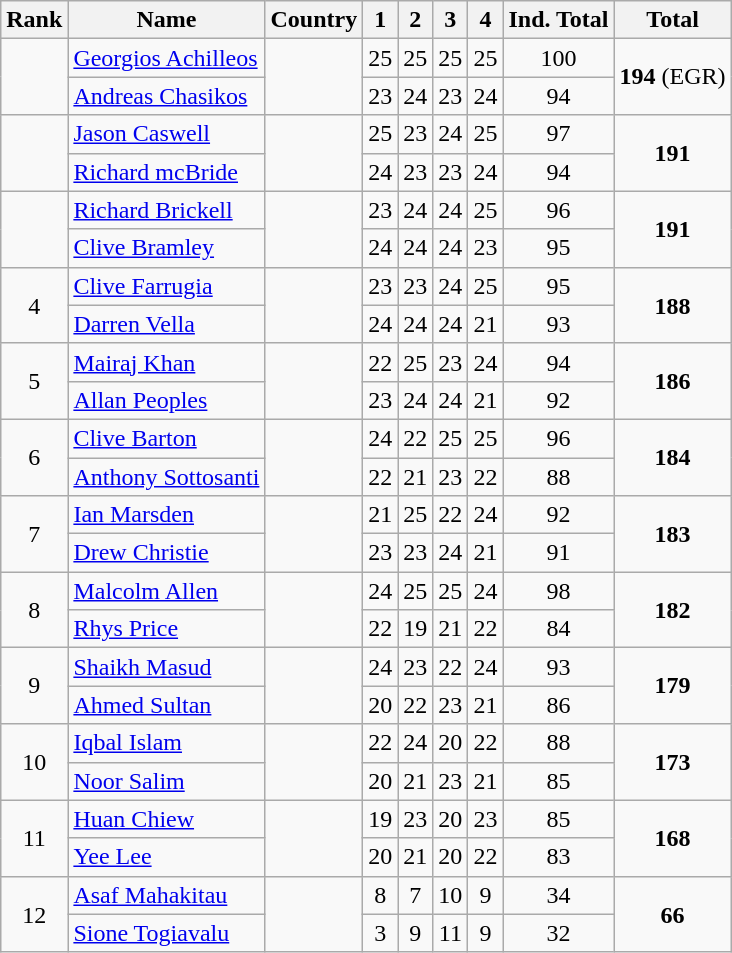<table class="wikitable sortable" style="text-align:center;">
<tr>
<th>Rank</th>
<th>Name</th>
<th>Country</th>
<th>1</th>
<th>2</th>
<th>3</th>
<th>4</th>
<th>Ind. Total</th>
<th>Total</th>
</tr>
<tr>
<td rowspan=2></td>
<td align=left><a href='#'>Georgios Achilleos</a></td>
<td rowspan=2></td>
<td>25</td>
<td>25</td>
<td>25</td>
<td>25</td>
<td>100</td>
<td rowspan=2><strong>194</strong> (EGR)</td>
</tr>
<tr>
<td align=left><a href='#'>Andreas Chasikos</a></td>
<td>23</td>
<td>24</td>
<td>23</td>
<td>24</td>
<td>94</td>
</tr>
<tr>
<td rowspan=2></td>
<td align=left><a href='#'>Jason Caswell</a></td>
<td rowspan=2></td>
<td>25</td>
<td>23</td>
<td>24</td>
<td>25</td>
<td>97</td>
<td rowspan=2><strong>191</strong></td>
</tr>
<tr>
<td align=left><a href='#'>Richard mcBride</a></td>
<td>24</td>
<td>23</td>
<td>23</td>
<td>24</td>
<td>94</td>
</tr>
<tr>
<td rowspan=2></td>
<td align=left><a href='#'>Richard Brickell</a></td>
<td rowspan=2></td>
<td>23</td>
<td>24</td>
<td>24</td>
<td>25</td>
<td>96</td>
<td rowspan=2><strong>191</strong></td>
</tr>
<tr>
<td align=left><a href='#'>Clive Bramley</a></td>
<td>24</td>
<td>24</td>
<td>24</td>
<td>23</td>
<td>95</td>
</tr>
<tr>
<td rowspan=2>4</td>
<td align=left><a href='#'>Clive Farrugia</a></td>
<td rowspan=2></td>
<td>23</td>
<td>23</td>
<td>24</td>
<td>25</td>
<td>95</td>
<td rowspan=2><strong>188</strong></td>
</tr>
<tr>
<td align=left><a href='#'>Darren Vella</a></td>
<td>24</td>
<td>24</td>
<td>24</td>
<td>21</td>
<td>93</td>
</tr>
<tr>
<td rowspan=2>5</td>
<td align=left><a href='#'>Mairaj Khan</a></td>
<td rowspan=2></td>
<td>22</td>
<td>25</td>
<td>23</td>
<td>24</td>
<td>94</td>
<td rowspan=2><strong>186</strong></td>
</tr>
<tr>
<td align=left><a href='#'>Allan Peoples</a></td>
<td>23</td>
<td>24</td>
<td>24</td>
<td>21</td>
<td>92</td>
</tr>
<tr>
<td rowspan=2>6</td>
<td align=left><a href='#'>Clive Barton</a></td>
<td rowspan=2></td>
<td>24</td>
<td>22</td>
<td>25</td>
<td>25</td>
<td>96</td>
<td rowspan=2><strong>184</strong></td>
</tr>
<tr>
<td align=left><a href='#'>Anthony Sottosanti</a></td>
<td>22</td>
<td>21</td>
<td>23</td>
<td>22</td>
<td>88</td>
</tr>
<tr>
<td rowspan=2>7</td>
<td align=left><a href='#'>Ian Marsden</a></td>
<td rowspan=2></td>
<td>21</td>
<td>25</td>
<td>22</td>
<td>24</td>
<td>92</td>
<td rowspan=2><strong>183</strong></td>
</tr>
<tr>
<td align=left><a href='#'>Drew Christie</a></td>
<td>23</td>
<td>23</td>
<td>24</td>
<td>21</td>
<td>91</td>
</tr>
<tr>
<td rowspan=2>8</td>
<td align=left><a href='#'>Malcolm Allen</a></td>
<td rowspan=2></td>
<td>24</td>
<td>25</td>
<td>25</td>
<td>24</td>
<td>98</td>
<td rowspan=2><strong>182</strong></td>
</tr>
<tr>
<td align=left><a href='#'>Rhys Price</a></td>
<td>22</td>
<td>19</td>
<td>21</td>
<td>22</td>
<td>84</td>
</tr>
<tr>
<td rowspan=2>9</td>
<td align=left><a href='#'>Shaikh Masud</a></td>
<td rowspan=2></td>
<td>24</td>
<td>23</td>
<td>22</td>
<td>24</td>
<td>93</td>
<td rowspan=2><strong>179</strong></td>
</tr>
<tr>
<td align=left><a href='#'>Ahmed Sultan</a></td>
<td>20</td>
<td>22</td>
<td>23</td>
<td>21</td>
<td>86</td>
</tr>
<tr>
<td rowspan=2>10</td>
<td align=left><a href='#'>Iqbal Islam</a></td>
<td rowspan=2></td>
<td>22</td>
<td>24</td>
<td>20</td>
<td>22</td>
<td>88</td>
<td rowspan=2><strong>173</strong></td>
</tr>
<tr>
<td align=left><a href='#'>Noor Salim</a></td>
<td>20</td>
<td>21</td>
<td>23</td>
<td>21</td>
<td>85</td>
</tr>
<tr>
<td rowspan=2>11</td>
<td align=left><a href='#'>Huan Chiew</a></td>
<td rowspan=2></td>
<td>19</td>
<td>23</td>
<td>20</td>
<td>23</td>
<td>85</td>
<td rowspan=2><strong>168</strong></td>
</tr>
<tr>
<td align=left><a href='#'>Yee Lee</a></td>
<td>20</td>
<td>21</td>
<td>20</td>
<td>22</td>
<td>83</td>
</tr>
<tr>
<td rowspan=2>12</td>
<td align=left><a href='#'>Asaf Mahakitau</a></td>
<td rowspan=2></td>
<td>8</td>
<td>7</td>
<td>10</td>
<td>9</td>
<td>34</td>
<td rowspan=2><strong>66</strong></td>
</tr>
<tr>
<td align=left><a href='#'>Sione Togiavalu</a></td>
<td>3</td>
<td>9</td>
<td>11</td>
<td>9</td>
<td>32</td>
</tr>
</table>
